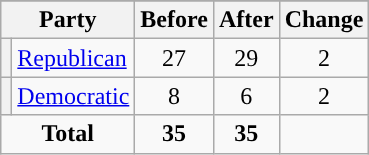<table class="wikitable" style="text-align:center;">
<tr>
</tr>
<tr>
<th colspan=2>Party</th>
<th>Before</th>
<th>After</th>
<th>Change</th>
</tr>
<tr>
<th style="background-color:"></th>
<td style="text-align:left;"><a href='#'>Republican</a></td>
<td>27</td>
<td>29</td>
<td> 2</td>
</tr>
<tr>
<th style="background-color:"></th>
<td style="text-align:left;"><a href='#'>Democratic</a></td>
<td>8</td>
<td>6</td>
<td> 2</td>
</tr>
<tr>
<td colspan=2><strong>Total</strong></td>
<td><strong>35</strong></td>
<td><strong>35</strong></td>
<td></td>
</tr>
</table>
